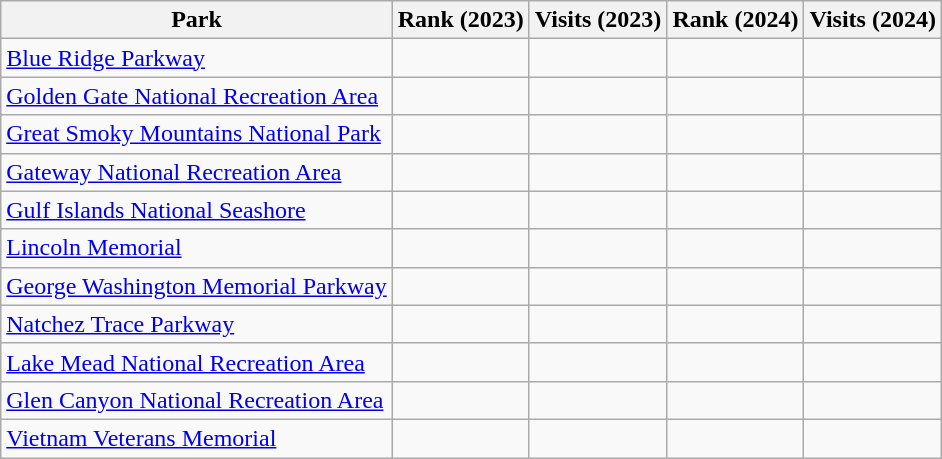<table class="wikitable">
<tr>
<th>Park</th>
<th>Rank (2023)</th>
<th>Visits (2023)</th>
<th>Rank (2024)</th>
<th>Visits (2024)</th>
</tr>
<tr>
<td><a href='#'>Blue Ridge Parkway</a></td>
<td></td>
<td></td>
<td></td>
<td></td>
</tr>
<tr>
<td><a href='#'>Golden Gate National Recreation Area</a></td>
<td></td>
<td></td>
<td></td>
<td></td>
</tr>
<tr>
<td><a href='#'>Great Smoky Mountains National Park</a></td>
<td></td>
<td></td>
<td></td>
<td></td>
</tr>
<tr>
<td><a href='#'>Gateway National Recreation Area</a></td>
<td></td>
<td></td>
<td></td>
<td></td>
</tr>
<tr>
<td><a href='#'>Gulf Islands National Seashore</a></td>
<td></td>
<td></td>
<td></td>
<td></td>
</tr>
<tr>
<td><a href='#'>Lincoln Memorial</a></td>
<td></td>
<td></td>
<td></td>
<td></td>
</tr>
<tr>
<td><a href='#'>George Washington Memorial Parkway</a></td>
<td></td>
<td></td>
<td></td>
<td></td>
</tr>
<tr>
<td><a href='#'>Natchez Trace Parkway</a></td>
<td></td>
<td></td>
<td></td>
<td></td>
</tr>
<tr>
<td><a href='#'>Lake Mead National Recreation Area</a></td>
<td></td>
<td></td>
<td></td>
<td></td>
</tr>
<tr>
<td><a href='#'>Glen Canyon National Recreation Area</a></td>
<td></td>
<td></td>
<td></td>
<td></td>
</tr>
<tr>
<td><a href='#'>Vietnam Veterans Memorial</a></td>
<td></td>
<td></td>
<td></td>
<td></td>
</tr>
</table>
